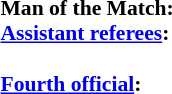<table width=50% style="font-size: 90%">
<tr>
<td><br><strong>Man of the Match:</strong><br><strong><a href='#'>Assistant referees</a>:</strong><br><br><strong><a href='#'>Fourth official</a>:</strong>
<br></td>
</tr>
</table>
